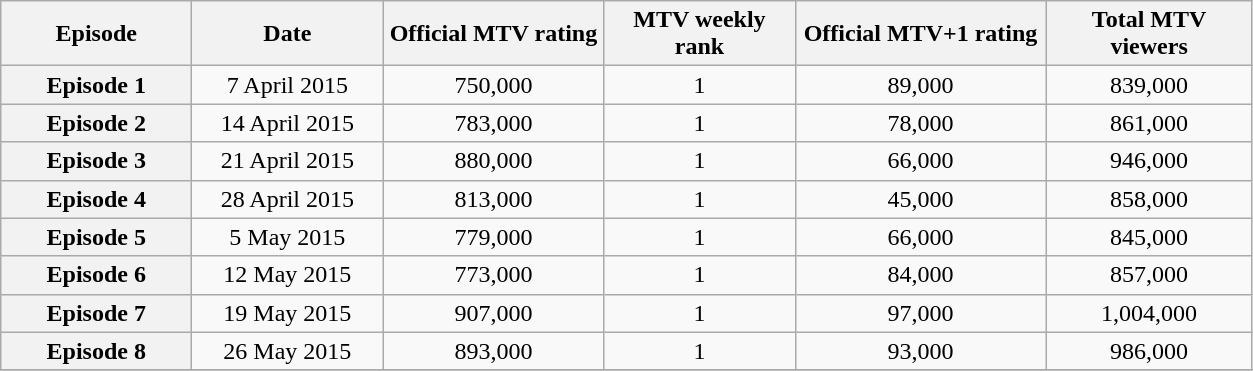<table class="wikitable sortable" style="text-align:center">
<tr>
<th scope="col" style="width:120px;">Episode</th>
<th scope="col" style="width:120px;">Date</th>
<th scope="col" style="width:140px;">Official MTV rating</th>
<th scope="col" style="width:120px;">MTV weekly rank</th>
<th scope="col" style="width:160px;">Official MTV+1 rating</th>
<th scope="col" style="width:130px;">Total MTV viewers</th>
</tr>
<tr>
<th scope="row">Episode 1</th>
<td>7 April 2015</td>
<td>750,000</td>
<td>1</td>
<td>89,000</td>
<td>839,000</td>
</tr>
<tr>
<th scope="row">Episode 2</th>
<td>14 April 2015</td>
<td>783,000</td>
<td>1</td>
<td>78,000</td>
<td>861,000</td>
</tr>
<tr>
<th scope="row">Episode 3</th>
<td>21 April 2015</td>
<td>880,000</td>
<td>1</td>
<td>66,000</td>
<td>946,000</td>
</tr>
<tr>
<th scope="row">Episode 4</th>
<td>28 April 2015</td>
<td>813,000</td>
<td>1</td>
<td>45,000</td>
<td>858,000</td>
</tr>
<tr>
<th scope="row">Episode 5</th>
<td>5 May 2015</td>
<td>779,000</td>
<td>1</td>
<td>66,000</td>
<td>845,000</td>
</tr>
<tr>
<th scope="row">Episode 6</th>
<td>12 May 2015</td>
<td>773,000</td>
<td>1</td>
<td>84,000</td>
<td>857,000</td>
</tr>
<tr>
<th scope="row">Episode 7</th>
<td>19 May 2015</td>
<td>907,000</td>
<td>1</td>
<td>97,000</td>
<td>1,004,000</td>
</tr>
<tr>
<th scope="row">Episode 8</th>
<td>26 May 2015</td>
<td>893,000</td>
<td>1</td>
<td>93,000</td>
<td>986,000</td>
</tr>
<tr>
</tr>
</table>
